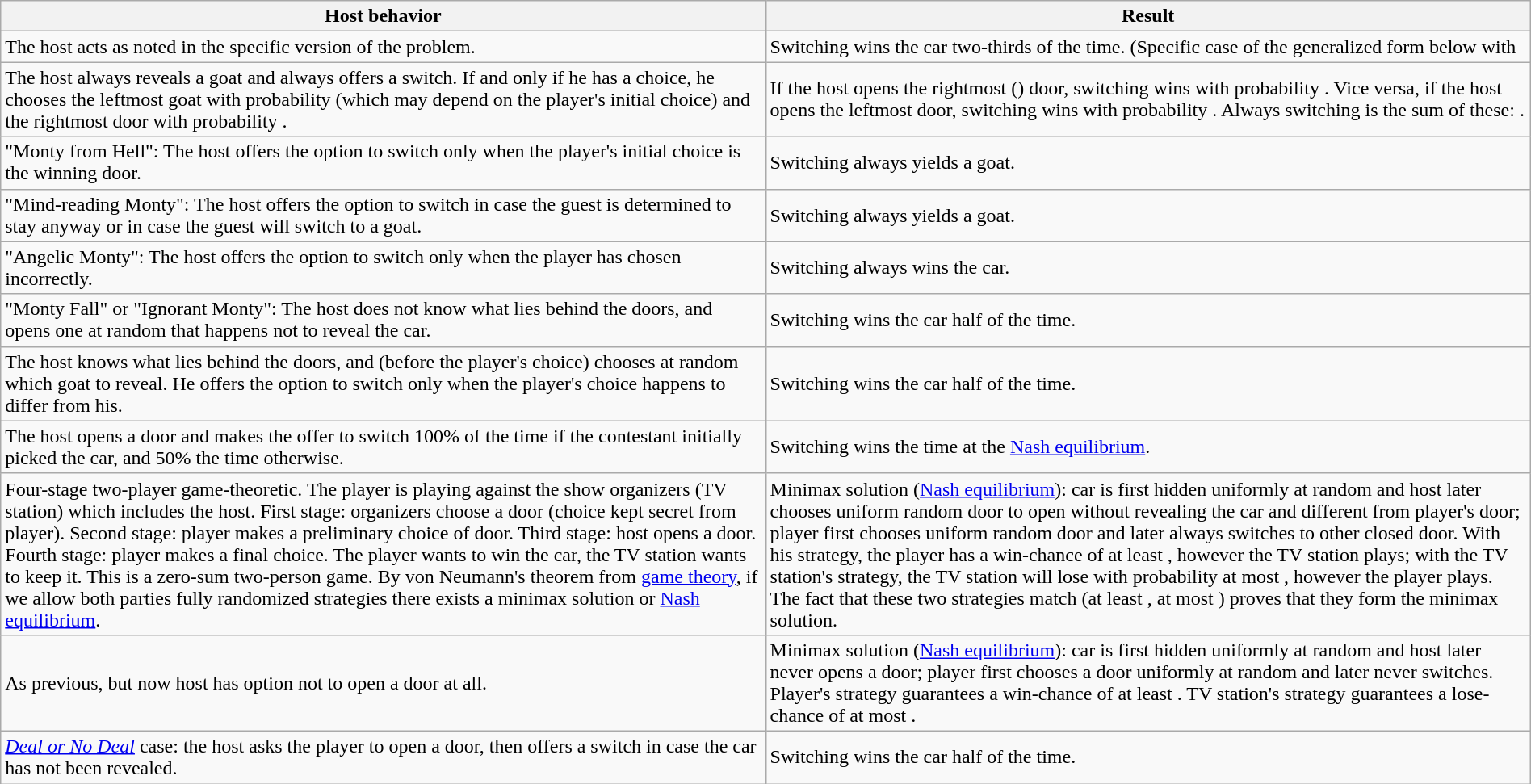<table class="wikitable" style="width:100%;">
<tr>
<th scope="col">Host behavior</th>
<th scope="col">Result</th>
</tr>
<tr>
<td>The host acts as noted in the specific version of the problem.</td>
<td>Switching wins the car two-thirds of the time. (Specific case of the generalized form below with </td>
</tr>
<tr>
<td>The host always reveals a goat and always offers a switch. If and only if he has a choice, he chooses the leftmost goat with probability  (which may depend on the player's initial choice) and the rightmost door with probability .</td>
<td>If the host opens the rightmost () door, switching wins with probability . Vice versa, if the host opens the leftmost door, switching wins with probability . Always switching is the sum of these: .</td>
</tr>
<tr>
<td>"Monty from Hell": The host offers the option to switch only when the player's initial choice is the winning door.</td>
<td>Switching always yields a goat.</td>
</tr>
<tr>
<td>"Mind-reading Monty": The host offers the option to switch in case the guest is determined to stay anyway or in case the guest will switch to a goat.</td>
<td>Switching always yields a goat.</td>
</tr>
<tr>
<td>"Angelic Monty": The host offers the option to switch only when the player has chosen incorrectly.</td>
<td>Switching always wins the car.</td>
</tr>
<tr>
<td>"Monty Fall" or "Ignorant Monty": The host does not know what lies behind the doors, and opens one at random that happens not to reveal the car.</td>
<td>Switching wins the car half of the time.</td>
</tr>
<tr>
<td>The host knows what lies behind the doors, and (before the player's choice) chooses at random which goat to reveal. He offers the option to switch only when the player's choice happens to differ from his.</td>
<td>Switching wins the car half of the time.</td>
</tr>
<tr>
<td>The host opens a door and makes the offer to switch 100% of the time if the contestant initially picked the car, and 50% the time otherwise.</td>
<td>Switching wins  the time at the <a href='#'>Nash equilibrium</a>.</td>
</tr>
<tr>
<td>Four-stage two-player game-theoretic. The player is playing against the show organizers (TV station) which includes the host. First stage: organizers choose a door (choice kept secret from player). Second stage: player makes a preliminary choice of door. Third stage: host opens a door. Fourth stage: player makes a final choice. The player wants to win the car, the TV station wants to keep it. This is a zero-sum two-person game. By von Neumann's theorem from <a href='#'>game theory</a>, if we allow both parties fully randomized strategies there exists a minimax solution or <a href='#'>Nash equilibrium</a>.</td>
<td>Minimax solution (<a href='#'>Nash equilibrium</a>): car is first hidden uniformly at random and host later chooses uniform random door to open without revealing the car and different from player's door; player first chooses uniform random door and later always switches to other closed door. With his strategy, the player has a win-chance of at least , however the TV station plays; with the TV station's strategy, the TV station will lose with probability at most , however the player plays. The fact that these two strategies match (at least , at most ) proves that they form the minimax solution.</td>
</tr>
<tr>
<td>As previous, but now host has option not to open a door at all.</td>
<td>Minimax solution (<a href='#'>Nash equilibrium</a>): car is first hidden uniformly at random and host later never opens a door; player first chooses a door uniformly at random and later never switches. Player's strategy guarantees a win-chance of at least . TV station's strategy guarantees a lose-chance of at most .</td>
</tr>
<tr>
<td><em><a href='#'>Deal or No Deal</a></em> case: the host asks the player to open a door, then offers a switch in case the car has not been revealed.</td>
<td>Switching wins the car half of the time.</td>
</tr>
</table>
